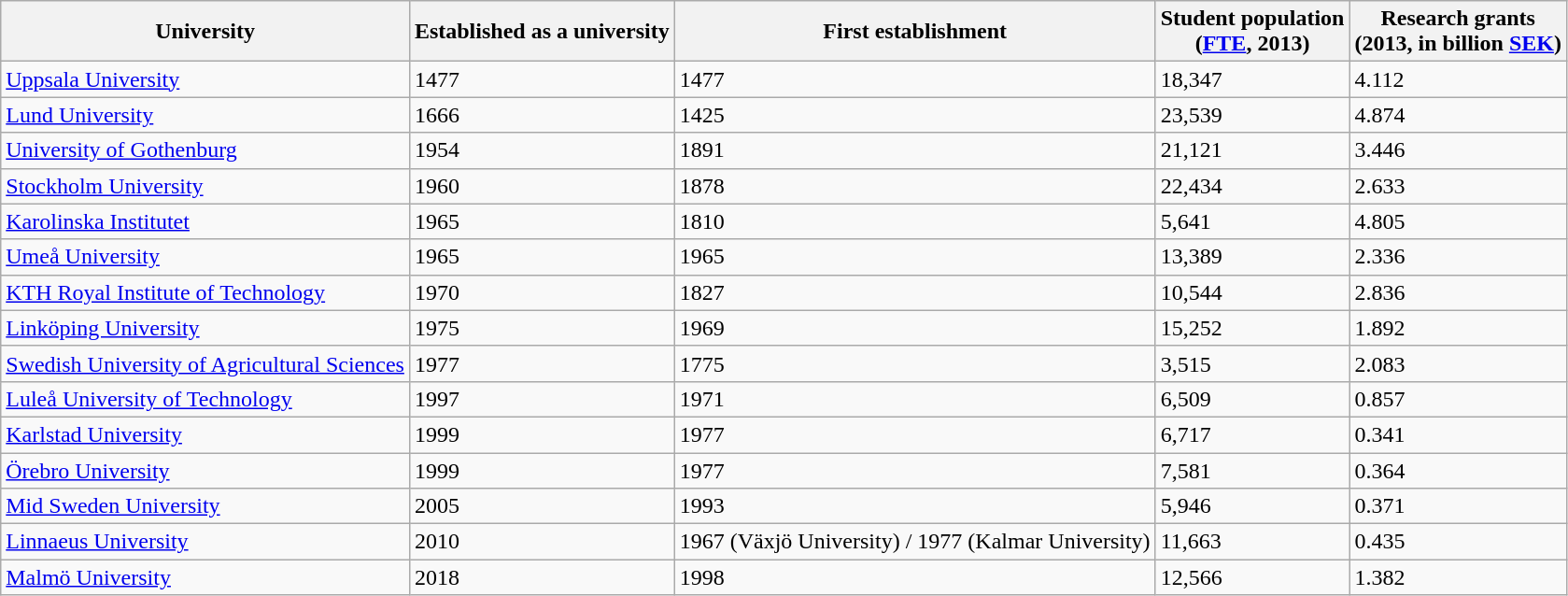<table class="wikitable sortable">
<tr>
<th>University</th>
<th>Established as a university</th>
<th>First establishment</th>
<th>Student population <br> (<a href='#'>FTE</a>, 2013)</th>
<th>Research grants <br> (2013, in billion <a href='#'>SEK</a>)</th>
</tr>
<tr>
<td><a href='#'>Uppsala University</a></td>
<td>1477</td>
<td>1477</td>
<td>18,347</td>
<td>4.112</td>
</tr>
<tr>
<td><a href='#'>Lund University</a></td>
<td>1666</td>
<td>1425</td>
<td>23,539</td>
<td>4.874</td>
</tr>
<tr>
<td><a href='#'>University of Gothenburg</a></td>
<td>1954</td>
<td>1891</td>
<td>21,121</td>
<td>3.446</td>
</tr>
<tr>
<td><a href='#'>Stockholm University</a></td>
<td>1960</td>
<td>1878</td>
<td>22,434</td>
<td>2.633</td>
</tr>
<tr>
<td><a href='#'>Karolinska Institutet</a></td>
<td>1965</td>
<td>1810</td>
<td>5,641</td>
<td>4.805</td>
</tr>
<tr>
<td><a href='#'>Umeå University</a></td>
<td>1965</td>
<td>1965</td>
<td>13,389</td>
<td>2.336</td>
</tr>
<tr>
<td><a href='#'>KTH Royal Institute of Technology</a></td>
<td>1970</td>
<td>1827</td>
<td>10,544</td>
<td>2.836</td>
</tr>
<tr>
<td><a href='#'>Linköping University</a></td>
<td>1975</td>
<td>1969</td>
<td>15,252</td>
<td>1.892</td>
</tr>
<tr>
<td><a href='#'>Swedish University of Agricultural Sciences</a></td>
<td>1977</td>
<td>1775</td>
<td>3,515</td>
<td>2.083</td>
</tr>
<tr>
<td><a href='#'>Luleå University of Technology</a></td>
<td>1997</td>
<td>1971</td>
<td>6,509</td>
<td>0.857</td>
</tr>
<tr>
<td><a href='#'>Karlstad University</a></td>
<td>1999</td>
<td>1977</td>
<td>6,717</td>
<td>0.341</td>
</tr>
<tr>
<td><a href='#'>Örebro University</a></td>
<td>1999</td>
<td>1977</td>
<td>7,581</td>
<td>0.364</td>
</tr>
<tr>
<td><a href='#'>Mid Sweden University</a></td>
<td>2005</td>
<td>1993</td>
<td>5,946</td>
<td>0.371</td>
</tr>
<tr>
<td><a href='#'>Linnaeus University</a></td>
<td>2010</td>
<td>1967 (Växjö University) / 1977 (Kalmar University)</td>
<td>11,663</td>
<td>0.435</td>
</tr>
<tr>
<td><a href='#'>Malmö University</a></td>
<td>2018</td>
<td>1998</td>
<td>12,566</td>
<td>1.382</td>
</tr>
</table>
